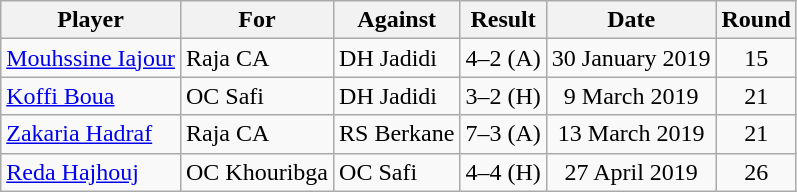<table class="wikitable sortable">
<tr>
<th>Player</th>
<th>For</th>
<th>Against</th>
<th>Result</th>
<th>Date</th>
<th>Round</th>
</tr>
<tr>
<td> <a href='#'>Mouhssine Iajour</a></td>
<td>Raja CA</td>
<td>DH Jadidi</td>
<td align=center>4–2 (A)</td>
<td align=center>30 January 2019</td>
<td align=center>15</td>
</tr>
<tr>
<td> <a href='#'>Koffi Boua</a></td>
<td>OC Safi</td>
<td>DH Jadidi</td>
<td align=center>3–2 (H)</td>
<td align=center>9 March 2019</td>
<td align=center>21</td>
</tr>
<tr>
<td> <a href='#'>Zakaria Hadraf</a></td>
<td>Raja CA</td>
<td>RS Berkane</td>
<td align=center>7–3 (A)</td>
<td align=center>13 March 2019</td>
<td align=center>21</td>
</tr>
<tr>
<td> <a href='#'>Reda Hajhouj</a></td>
<td>OC Khouribga</td>
<td>OC Safi</td>
<td align=center>4–4 (H)</td>
<td align=center>27 April 2019</td>
<td align=center>26</td>
</tr>
</table>
